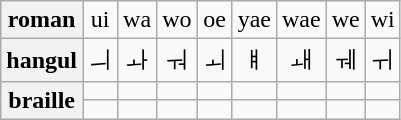<table class="wikitable">
<tr align=center>
<th>roman</th>
<td>ui</td>
<td>wa</td>
<td>wo</td>
<td>oe</td>
<td>yae</td>
<td>wae</td>
<td>we</td>
<td>wi</td>
</tr>
<tr align=center>
<th>hangul</th>
<td>ㅢ</td>
<td>ㅘ</td>
<td>ㅝ</td>
<td>ㅚ</td>
<td>ㅒ</td>
<td>ㅙ</td>
<td>ㅞ</td>
<td>ㅟ</td>
</tr>
<tr align=center>
<th rowspan=2>braille</th>
<td></td>
<td></td>
<td></td>
<td></td>
<td></td>
<td></td>
<td></td>
<td></td>
</tr>
<tr align=center>
<td></td>
<td></td>
<td></td>
<td></td>
<td></td>
<td></td>
<td></td>
<td></td>
</tr>
</table>
